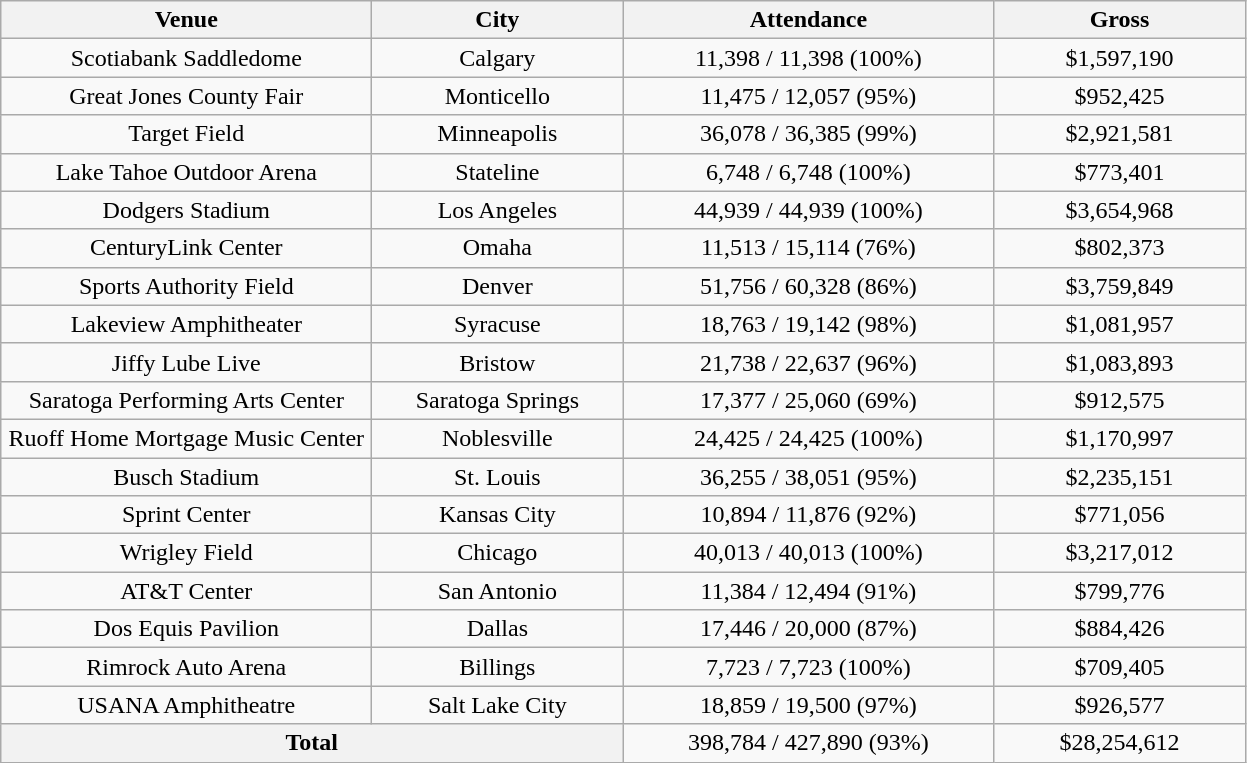<table class="wikitable" style="text-align:center;">
<tr>
<th scope="col" style="width:15em;">Venue</th>
<th scope="col" style="width:10em;">City</th>
<th scope="col" style="width:15em;">Attendance</th>
<th scope="col" style="width:10em;">Gross</th>
</tr>
<tr>
<td>Scotiabank Saddledome</td>
<td>Calgary</td>
<td>11,398 / 11,398 (100%)</td>
<td>$1,597,190</td>
</tr>
<tr>
<td>Great Jones County Fair</td>
<td>Monticello</td>
<td>11,475 / 12,057 (95%)</td>
<td>$952,425</td>
</tr>
<tr>
<td>Target Field</td>
<td>Minneapolis</td>
<td>36,078 / 36,385 (99%)</td>
<td>$2,921,581</td>
</tr>
<tr>
<td>Lake Tahoe Outdoor Arena</td>
<td>Stateline</td>
<td>6,748 / 6,748 (100%)</td>
<td>$773,401</td>
</tr>
<tr>
<td>Dodgers Stadium</td>
<td>Los Angeles</td>
<td>44,939 / 44,939 (100%)</td>
<td>$3,654,968</td>
</tr>
<tr>
<td>CenturyLink Center</td>
<td>Omaha</td>
<td>11,513 / 15,114 (76%)</td>
<td>$802,373</td>
</tr>
<tr>
<td>Sports Authority Field</td>
<td>Denver</td>
<td>51,756 / 60,328 (86%)</td>
<td>$3,759,849</td>
</tr>
<tr>
<td>Lakeview Amphitheater</td>
<td>Syracuse</td>
<td>18,763 / 19,142 (98%)</td>
<td>$1,081,957</td>
</tr>
<tr>
<td>Jiffy Lube Live</td>
<td>Bristow</td>
<td>21,738 / 22,637 (96%)</td>
<td>$1,083,893</td>
</tr>
<tr>
<td>Saratoga Performing Arts Center</td>
<td>Saratoga Springs</td>
<td>17,377 / 25,060 (69%)</td>
<td>$912,575</td>
</tr>
<tr>
<td>Ruoff Home Mortgage Music Center</td>
<td>Noblesville</td>
<td>24,425 / 24,425 (100%)</td>
<td>$1,170,997</td>
</tr>
<tr>
<td>Busch Stadium</td>
<td>St. Louis</td>
<td>36,255 / 38,051 (95%)</td>
<td>$2,235,151</td>
</tr>
<tr>
<td>Sprint Center</td>
<td>Kansas City</td>
<td>10,894 / 11,876 (92%)</td>
<td>$771,056</td>
</tr>
<tr>
<td>Wrigley Field</td>
<td>Chicago</td>
<td>40,013 / 40,013 (100%)</td>
<td>$3,217,012</td>
</tr>
<tr>
<td>AT&T Center</td>
<td>San Antonio</td>
<td>11,384 / 12,494 (91%)</td>
<td>$799,776</td>
</tr>
<tr>
<td>Dos Equis Pavilion</td>
<td>Dallas</td>
<td>17,446 / 20,000 (87%)</td>
<td>$884,426</td>
</tr>
<tr>
<td>Rimrock Auto Arena</td>
<td>Billings</td>
<td>7,723 / 7,723	(100%)</td>
<td>$709,405</td>
</tr>
<tr>
<td>USANA Amphitheatre</td>
<td>Salt Lake City</td>
<td>18,859 / 19,500 (97%)</td>
<td>$926,577</td>
</tr>
<tr>
<th colspan="2">Total</th>
<td>398,784 / 427,890 (93%)</td>
<td>$28,254,612</td>
</tr>
</table>
